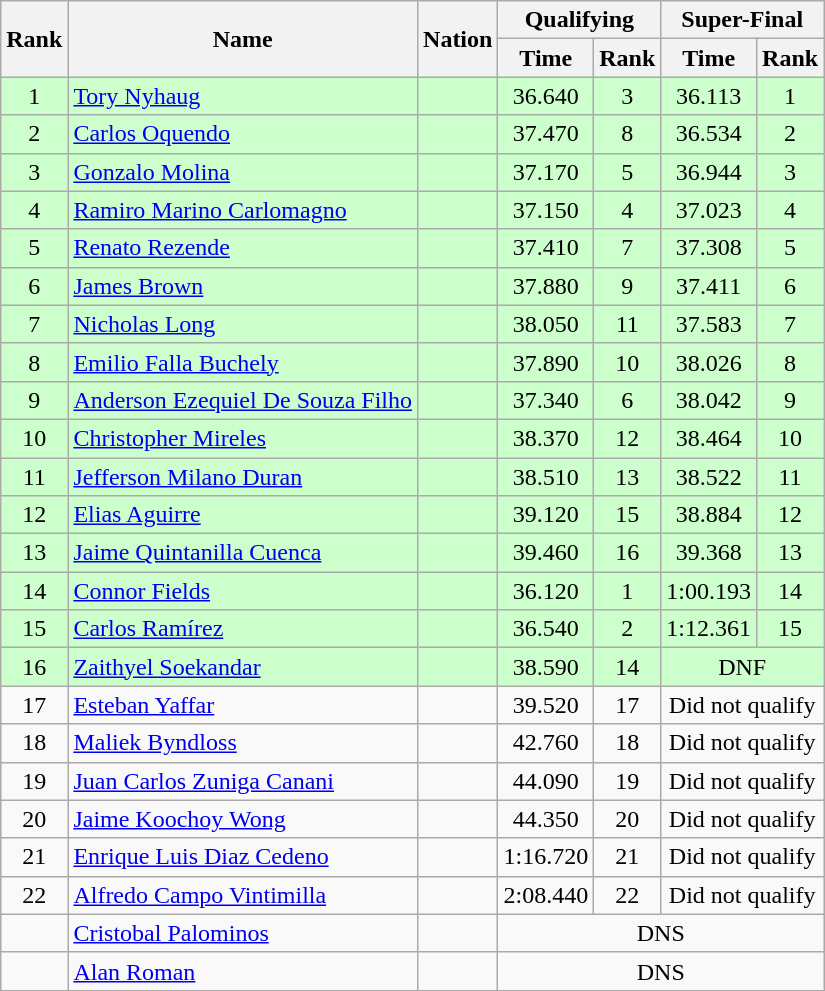<table class="wikitable sortable" style="text-align:center">
<tr>
<th rowspan="2">Rank</th>
<th rowspan="2">Name</th>
<th rowspan="2">Nation</th>
<th colspan="2">Qualifying</th>
<th colspan="2">Super-Final</th>
</tr>
<tr>
<th>Time</th>
<th>Rank</th>
<th>Time</th>
<th>Rank</th>
</tr>
<tr bgcolor=ccffcc>
<td>1</td>
<td align=left><a href='#'>Tory Nyhaug</a></td>
<td align=left></td>
<td>36.640</td>
<td>3</td>
<td>36.113</td>
<td>1</td>
</tr>
<tr bgcolor=ccffcc>
<td>2</td>
<td align=left><a href='#'>Carlos Oquendo</a></td>
<td align=left></td>
<td>37.470</td>
<td>8</td>
<td>36.534</td>
<td>2</td>
</tr>
<tr bgcolor=ccffcc>
<td>3</td>
<td align=left><a href='#'>Gonzalo Molina</a></td>
<td align=left></td>
<td>37.170</td>
<td>5</td>
<td>36.944</td>
<td>3</td>
</tr>
<tr bgcolor=ccffcc>
<td>4</td>
<td align=left><a href='#'>Ramiro Marino Carlomagno</a></td>
<td align=left></td>
<td>37.150</td>
<td>4</td>
<td>37.023</td>
<td>4</td>
</tr>
<tr bgcolor=ccffcc>
<td>5</td>
<td align=left><a href='#'>Renato Rezende</a></td>
<td align=left></td>
<td>37.410</td>
<td>7</td>
<td>37.308</td>
<td>5</td>
</tr>
<tr bgcolor=ccffcc>
<td>6</td>
<td align=left><a href='#'>James Brown</a></td>
<td align=left></td>
<td>37.880</td>
<td>9</td>
<td>37.411</td>
<td>6</td>
</tr>
<tr bgcolor=ccffcc>
<td>7</td>
<td align=left><a href='#'>Nicholas Long</a></td>
<td align=left></td>
<td>38.050</td>
<td>11</td>
<td>37.583</td>
<td>7</td>
</tr>
<tr bgcolor=ccffcc>
<td>8</td>
<td align=left><a href='#'>Emilio Falla Buchely</a></td>
<td align=left></td>
<td>37.890</td>
<td>10</td>
<td>38.026</td>
<td>8</td>
</tr>
<tr bgcolor=ccffcc>
<td>9</td>
<td align=left><a href='#'>Anderson Ezequiel De Souza Filho</a></td>
<td align=left></td>
<td>37.340</td>
<td>6</td>
<td>38.042</td>
<td>9</td>
</tr>
<tr bgcolor=ccffcc>
<td>10</td>
<td align=left><a href='#'>Christopher Mireles</a></td>
<td align=left></td>
<td>38.370</td>
<td>12</td>
<td>38.464</td>
<td>10</td>
</tr>
<tr bgcolor=ccffcc>
<td>11</td>
<td align=left><a href='#'>Jefferson Milano Duran</a></td>
<td align=left></td>
<td>38.510</td>
<td>13</td>
<td>38.522</td>
<td>11</td>
</tr>
<tr bgcolor=ccffcc>
<td>12</td>
<td align=left><a href='#'>Elias Aguirre</a></td>
<td align=left></td>
<td>39.120</td>
<td>15</td>
<td>38.884</td>
<td>12</td>
</tr>
<tr bgcolor=ccffcc>
<td>13</td>
<td align=left><a href='#'>Jaime Quintanilla Cuenca</a></td>
<td align=left></td>
<td>39.460</td>
<td>16</td>
<td>39.368</td>
<td>13</td>
</tr>
<tr bgcolor=ccffcc>
<td>14</td>
<td align=left><a href='#'>Connor Fields</a></td>
<td align=left></td>
<td>36.120</td>
<td>1</td>
<td>1:00.193</td>
<td>14</td>
</tr>
<tr bgcolor=ccffcc>
<td>15</td>
<td align=left><a href='#'>Carlos Ramírez</a></td>
<td align=left></td>
<td>36.540</td>
<td>2</td>
<td>1:12.361</td>
<td>15</td>
</tr>
<tr bgcolor=ccffcc>
<td>16</td>
<td align=left><a href='#'>Zaithyel Soekandar</a></td>
<td align=left></td>
<td>38.590</td>
<td>14</td>
<td colspan=2>DNF</td>
</tr>
<tr>
<td>17</td>
<td align=left><a href='#'>Esteban Yaffar</a></td>
<td align=left></td>
<td>39.520</td>
<td>17</td>
<td colspan=2>Did not qualify</td>
</tr>
<tr>
<td>18</td>
<td align=left><a href='#'>Maliek Byndloss</a></td>
<td align=left></td>
<td>42.760</td>
<td>18</td>
<td colspan=2>Did not qualify</td>
</tr>
<tr>
<td>19</td>
<td align=left><a href='#'>Juan Carlos Zuniga Canani</a></td>
<td align=left></td>
<td>44.090</td>
<td>19</td>
<td colspan=2>Did not qualify</td>
</tr>
<tr>
<td>20</td>
<td align=left><a href='#'>Jaime Koochoy Wong</a></td>
<td align=left></td>
<td>44.350</td>
<td>20</td>
<td colspan=2>Did not qualify</td>
</tr>
<tr>
<td>21</td>
<td align=left><a href='#'>Enrique Luis Diaz Cedeno</a></td>
<td align=left></td>
<td>1:16.720</td>
<td>21</td>
<td colspan=2>Did not qualify</td>
</tr>
<tr>
<td>22</td>
<td align=left><a href='#'>Alfredo Campo Vintimilla</a></td>
<td align=left></td>
<td>2:08.440</td>
<td>22</td>
<td colspan=2>Did not qualify</td>
</tr>
<tr>
<td></td>
<td align=left><a href='#'>Cristobal Palominos</a></td>
<td align=left></td>
<td colspan=4>DNS</td>
</tr>
<tr>
<td></td>
<td align=left><a href='#'>Alan Roman</a></td>
<td align=left></td>
<td colspan=4>DNS</td>
</tr>
</table>
